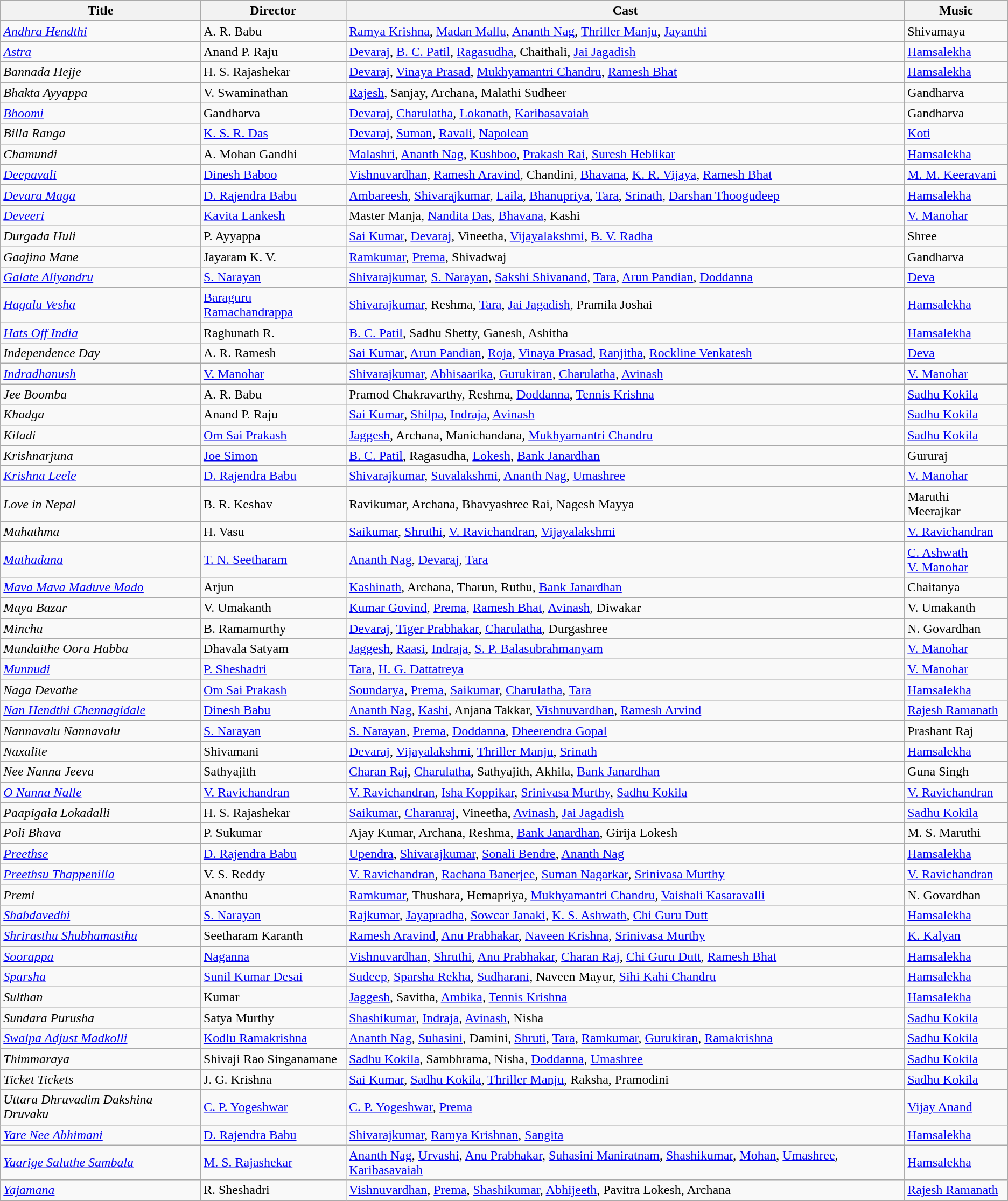<table class="wikitable">
<tr>
<th>Title</th>
<th>Director</th>
<th>Cast</th>
<th>Music</th>
</tr>
<tr>
<td><em><a href='#'>Andhra Hendthi</a></em></td>
<td>A. R. Babu</td>
<td><a href='#'>Ramya Krishna</a>, <a href='#'>Madan Mallu</a>, <a href='#'>Ananth Nag</a>, <a href='#'>Thriller Manju</a>, <a href='#'>Jayanthi</a></td>
<td>Shivamaya</td>
</tr>
<tr>
<td><em><a href='#'>Astra</a></em></td>
<td>Anand P. Raju</td>
<td><a href='#'>Devaraj</a>, <a href='#'>B. C. Patil</a>, <a href='#'>Ragasudha</a>, Chaithali, <a href='#'>Jai Jagadish</a></td>
<td><a href='#'>Hamsalekha</a></td>
</tr>
<tr>
<td><em>Bannada Hejje</em></td>
<td>H. S. Rajashekar</td>
<td><a href='#'>Devaraj</a>, <a href='#'>Vinaya Prasad</a>, <a href='#'>Mukhyamantri Chandru</a>, <a href='#'>Ramesh Bhat</a></td>
<td><a href='#'>Hamsalekha</a></td>
</tr>
<tr>
<td><em>Bhakta Ayyappa</em></td>
<td>V. Swaminathan</td>
<td><a href='#'>Rajesh</a>, Sanjay, Archana, Malathi Sudheer</td>
<td>Gandharva</td>
</tr>
<tr>
<td><em><a href='#'>Bhoomi</a></em></td>
<td>Gandharva</td>
<td><a href='#'>Devaraj</a>, <a href='#'>Charulatha</a>, <a href='#'>Lokanath</a>, <a href='#'>Karibasavaiah</a></td>
<td>Gandharva</td>
</tr>
<tr>
<td><em>Billa Ranga</em></td>
<td><a href='#'>K. S. R. Das</a></td>
<td><a href='#'>Devaraj</a>, <a href='#'>Suman</a>, <a href='#'>Ravali</a>, <a href='#'>Napolean</a></td>
<td><a href='#'>Koti</a></td>
</tr>
<tr>
<td><em>Chamundi</em></td>
<td>A. Mohan Gandhi</td>
<td><a href='#'>Malashri</a>, <a href='#'>Ananth Nag</a>, <a href='#'>Kushboo</a>, <a href='#'>Prakash Rai</a>, <a href='#'>Suresh Heblikar</a></td>
<td><a href='#'>Hamsalekha</a></td>
</tr>
<tr>
<td><em><a href='#'>Deepavali</a></em></td>
<td><a href='#'>Dinesh Baboo</a></td>
<td><a href='#'>Vishnuvardhan</a>, <a href='#'>Ramesh Aravind</a>, Chandini, <a href='#'>Bhavana</a>, <a href='#'>K. R. Vijaya</a>, <a href='#'>Ramesh Bhat</a></td>
<td><a href='#'>M. M. Keeravani</a></td>
</tr>
<tr>
<td><em><a href='#'>Devara Maga</a></em></td>
<td><a href='#'>D. Rajendra Babu</a></td>
<td><a href='#'>Ambareesh</a>, <a href='#'>Shivarajkumar</a>, <a href='#'>Laila</a>, <a href='#'>Bhanupriya</a>, <a href='#'>Tara</a>, <a href='#'>Srinath</a>, <a href='#'>Darshan Thoogudeep</a></td>
<td><a href='#'>Hamsalekha</a></td>
</tr>
<tr>
<td><em><a href='#'>Deveeri</a></em></td>
<td><a href='#'>Kavita Lankesh</a></td>
<td>Master Manja, <a href='#'>Nandita Das</a>, <a href='#'>Bhavana</a>, Kashi</td>
<td><a href='#'>V. Manohar</a></td>
</tr>
<tr>
<td><em>Durgada Huli</em></td>
<td>P. Ayyappa</td>
<td><a href='#'>Sai Kumar</a>, <a href='#'>Devaraj</a>, Vineetha, <a href='#'>Vijayalakshmi</a>, <a href='#'>B. V. Radha</a></td>
<td>Shree</td>
</tr>
<tr>
<td><em>Gaajina Mane</em></td>
<td>Jayaram K. V.</td>
<td><a href='#'>Ramkumar</a>, <a href='#'>Prema</a>, Shivadwaj</td>
<td>Gandharva</td>
</tr>
<tr>
<td><em><a href='#'>Galate Aliyandru</a></em></td>
<td><a href='#'>S. Narayan</a></td>
<td><a href='#'>Shivarajkumar</a>, <a href='#'>S. Narayan</a>, <a href='#'>Sakshi Shivanand</a>, <a href='#'>Tara</a>, <a href='#'>Arun Pandian</a>, <a href='#'>Doddanna</a></td>
<td><a href='#'>Deva</a></td>
</tr>
<tr>
<td><em><a href='#'>Hagalu Vesha</a></em></td>
<td><a href='#'>Baraguru Ramachandrappa</a></td>
<td><a href='#'>Shivarajkumar</a>, Reshma, <a href='#'>Tara</a>, <a href='#'>Jai Jagadish</a>, Pramila Joshai</td>
<td><a href='#'>Hamsalekha</a></td>
</tr>
<tr>
<td><em><a href='#'>Hats Off India</a></em></td>
<td>Raghunath R.</td>
<td><a href='#'>B. C. Patil</a>, Sadhu Shetty, Ganesh, Ashitha</td>
<td><a href='#'>Hamsalekha</a></td>
</tr>
<tr>
<td><em>Independence Day</em></td>
<td>A. R. Ramesh</td>
<td><a href='#'>Sai Kumar</a>,  <a href='#'>Arun Pandian</a>, <a href='#'>Roja</a>, <a href='#'>Vinaya Prasad</a>, <a href='#'>Ranjitha</a>, <a href='#'>Rockline Venkatesh</a></td>
<td><a href='#'>Deva</a></td>
</tr>
<tr>
<td><em><a href='#'>Indradhanush</a></em></td>
<td><a href='#'>V. Manohar</a></td>
<td><a href='#'>Shivarajkumar</a>, <a href='#'>Abhisaarika</a>, <a href='#'>Gurukiran</a>, <a href='#'>Charulatha</a>, <a href='#'>Avinash</a></td>
<td><a href='#'>V. Manohar</a></td>
</tr>
<tr>
<td><em>Jee Boomba</em></td>
<td>A. R. Babu</td>
<td>Pramod Chakravarthy, Reshma, <a href='#'>Doddanna</a>, <a href='#'>Tennis Krishna</a></td>
<td><a href='#'>Sadhu Kokila</a></td>
</tr>
<tr>
<td><em>Khadga</em></td>
<td>Anand P. Raju</td>
<td><a href='#'>Sai Kumar</a>, <a href='#'>Shilpa</a>, <a href='#'>Indraja</a>, <a href='#'>Avinash</a></td>
<td><a href='#'>Sadhu Kokila</a></td>
</tr>
<tr>
<td><em>Kiladi</em></td>
<td><a href='#'>Om Sai Prakash</a></td>
<td><a href='#'>Jaggesh</a>, Archana, Manichandana, <a href='#'>Mukhyamantri Chandru</a></td>
<td><a href='#'>Sadhu Kokila</a></td>
</tr>
<tr>
<td><em>Krishnarjuna</em></td>
<td><a href='#'>Joe Simon</a></td>
<td><a href='#'>B. C. Patil</a>, Ragasudha, <a href='#'>Lokesh</a>, <a href='#'>Bank Janardhan</a></td>
<td>Gururaj</td>
</tr>
<tr>
<td><em><a href='#'>Krishna Leele</a></em></td>
<td><a href='#'>D. Rajendra Babu</a></td>
<td><a href='#'>Shivarajkumar</a>, <a href='#'>Suvalakshmi</a>, <a href='#'>Ananth Nag</a>, <a href='#'>Umashree</a></td>
<td><a href='#'>V. Manohar</a></td>
</tr>
<tr>
<td><em>Love in Nepal</em></td>
<td>B. R. Keshav</td>
<td>Ravikumar, Archana, Bhavyashree Rai, Nagesh Mayya</td>
<td>Maruthi Meerajkar</td>
</tr>
<tr>
<td><em>Mahathma</em></td>
<td>H. Vasu</td>
<td><a href='#'>Saikumar</a>, <a href='#'>Shruthi</a>, <a href='#'>V. Ravichandran</a>, <a href='#'>Vijayalakshmi</a></td>
<td><a href='#'>V. Ravichandran</a></td>
</tr>
<tr>
<td><em><a href='#'>Mathadana</a></em></td>
<td><a href='#'>T. N. Seetharam</a></td>
<td><a href='#'>Ananth Nag</a>, <a href='#'>Devaraj</a>, <a href='#'>Tara</a></td>
<td><a href='#'>C. Ashwath</a> <br> <a href='#'>V. Manohar</a></td>
</tr>
<tr>
<td><em><a href='#'>Mava Mava Maduve Mado</a></em></td>
<td>Arjun</td>
<td><a href='#'>Kashinath</a>, Archana, Tharun, Ruthu, <a href='#'>Bank Janardhan</a></td>
<td>Chaitanya</td>
</tr>
<tr>
<td><em>Maya Bazar</em></td>
<td>V. Umakanth</td>
<td><a href='#'>Kumar Govind</a>, <a href='#'>Prema</a>, <a href='#'>Ramesh Bhat</a>, <a href='#'>Avinash</a>, Diwakar</td>
<td>V. Umakanth</td>
</tr>
<tr>
<td><em>Minchu</em></td>
<td>B. Ramamurthy</td>
<td><a href='#'>Devaraj</a>, <a href='#'>Tiger Prabhakar</a>, <a href='#'>Charulatha</a>, Durgashree</td>
<td>N. Govardhan</td>
</tr>
<tr>
<td><em>Mundaithe Oora Habba</em></td>
<td>Dhavala Satyam</td>
<td><a href='#'>Jaggesh</a>, <a href='#'>Raasi</a>, <a href='#'>Indraja</a>, <a href='#'>S. P. Balasubrahmanyam</a></td>
<td><a href='#'>V. Manohar</a></td>
</tr>
<tr>
<td><em><a href='#'>Munnudi</a></em></td>
<td><a href='#'>P. Sheshadri</a></td>
<td><a href='#'>Tara</a>, <a href='#'>H. G. Dattatreya</a></td>
<td><a href='#'>V. Manohar</a></td>
</tr>
<tr>
<td><em>Naga Devathe</em></td>
<td><a href='#'>Om Sai Prakash</a></td>
<td><a href='#'>Soundarya</a>, <a href='#'>Prema</a>, <a href='#'>Saikumar</a>, <a href='#'>Charulatha</a>, <a href='#'>Tara</a></td>
<td><a href='#'>Hamsalekha</a></td>
</tr>
<tr>
<td><em><a href='#'>Nan Hendthi Chennagidale</a></em></td>
<td><a href='#'>Dinesh Babu</a></td>
<td><a href='#'>Ananth Nag</a>, <a href='#'>Kashi</a>, Anjana Takkar, <a href='#'>Vishnuvardhan</a>, <a href='#'>Ramesh Arvind</a></td>
<td><a href='#'>Rajesh Ramanath</a></td>
</tr>
<tr>
<td><em>Nannavalu Nannavalu</em></td>
<td><a href='#'>S. Narayan</a></td>
<td><a href='#'>S. Narayan</a>, <a href='#'>Prema</a>, <a href='#'>Doddanna</a>, <a href='#'>Dheerendra Gopal</a></td>
<td>Prashant Raj</td>
</tr>
<tr>
<td><em>Naxalite</em></td>
<td>Shivamani</td>
<td><a href='#'>Devaraj</a>, <a href='#'>Vijayalakshmi</a>, <a href='#'>Thriller Manju</a>, <a href='#'>Srinath</a></td>
<td><a href='#'>Hamsalekha</a></td>
</tr>
<tr>
<td><em>Nee Nanna Jeeva</em></td>
<td>Sathyajith</td>
<td><a href='#'>Charan Raj</a>, <a href='#'>Charulatha</a>, Sathyajith, Akhila, <a href='#'>Bank Janardhan</a></td>
<td>Guna Singh</td>
</tr>
<tr>
<td><em><a href='#'>O Nanna Nalle</a></em></td>
<td><a href='#'>V. Ravichandran</a></td>
<td><a href='#'>V. Ravichandran</a>, <a href='#'>Isha Koppikar</a>, <a href='#'>Srinivasa Murthy</a>, <a href='#'>Sadhu Kokila</a></td>
<td><a href='#'>V. Ravichandran</a></td>
</tr>
<tr>
<td><em>Paapigala Lokadalli</em></td>
<td>H. S. Rajashekar</td>
<td><a href='#'>Saikumar</a>, <a href='#'>Charanraj</a>, Vineetha, <a href='#'>Avinash</a>, <a href='#'>Jai Jagadish</a></td>
<td><a href='#'>Sadhu Kokila</a></td>
</tr>
<tr>
<td><em>Poli Bhava</em></td>
<td>P. Sukumar</td>
<td>Ajay Kumar, Archana, Reshma, <a href='#'>Bank Janardhan</a>, Girija Lokesh</td>
<td>M. S. Maruthi</td>
</tr>
<tr>
<td><em><a href='#'>Preethse</a></em></td>
<td><a href='#'>D. Rajendra Babu</a></td>
<td><a href='#'>Upendra</a>, <a href='#'>Shivarajkumar</a>, <a href='#'>Sonali Bendre</a>, <a href='#'>Ananth Nag</a></td>
<td><a href='#'>Hamsalekha</a></td>
</tr>
<tr>
<td><em><a href='#'>Preethsu Thappenilla</a></em></td>
<td>V. S. Reddy</td>
<td><a href='#'>V. Ravichandran</a>, <a href='#'>Rachana Banerjee</a>, <a href='#'>Suman Nagarkar</a>, <a href='#'>Srinivasa Murthy</a></td>
<td><a href='#'>V. Ravichandran</a></td>
</tr>
<tr>
<td><em>Premi</em></td>
<td>Ananthu</td>
<td><a href='#'>Ramkumar</a>, Thushara, Hemapriya, <a href='#'>Mukhyamantri Chandru</a>, <a href='#'>Vaishali Kasaravalli</a></td>
<td>N. Govardhan</td>
</tr>
<tr>
<td><em><a href='#'>Shabdavedhi</a></em></td>
<td><a href='#'>S. Narayan</a></td>
<td><a href='#'>Rajkumar</a>, <a href='#'>Jayapradha</a>, <a href='#'>Sowcar Janaki</a>, <a href='#'>K. S. Ashwath</a>, <a href='#'>Chi Guru Dutt</a></td>
<td><a href='#'>Hamsalekha</a></td>
</tr>
<tr>
<td><em><a href='#'>Shrirasthu Shubhamasthu</a></em></td>
<td>Seetharam Karanth</td>
<td><a href='#'>Ramesh Aravind</a>, <a href='#'>Anu Prabhakar</a>, <a href='#'>Naveen Krishna</a>, <a href='#'>Srinivasa Murthy</a></td>
<td><a href='#'>K. Kalyan</a></td>
</tr>
<tr>
<td><em><a href='#'>Soorappa</a></em></td>
<td><a href='#'>Naganna</a></td>
<td><a href='#'>Vishnuvardhan</a>, <a href='#'>Shruthi</a>, <a href='#'>Anu Prabhakar</a>, <a href='#'>Charan Raj</a>, <a href='#'>Chi Guru Dutt</a>, <a href='#'>Ramesh Bhat</a></td>
<td><a href='#'>Hamsalekha</a></td>
</tr>
<tr>
<td><em><a href='#'>Sparsha</a></em></td>
<td><a href='#'>Sunil Kumar Desai</a></td>
<td><a href='#'>Sudeep</a>, <a href='#'>Sparsha Rekha</a>, <a href='#'>Sudharani</a>, Naveen Mayur, <a href='#'>Sihi Kahi Chandru</a></td>
<td><a href='#'>Hamsalekha</a></td>
</tr>
<tr>
<td><em>Sulthan</em></td>
<td>Kumar</td>
<td><a href='#'>Jaggesh</a>, Savitha, <a href='#'>Ambika</a>, <a href='#'>Tennis Krishna</a></td>
<td><a href='#'>Hamsalekha</a></td>
</tr>
<tr>
<td><em>Sundara Purusha</em></td>
<td>Satya Murthy</td>
<td><a href='#'>Shashikumar</a>, <a href='#'>Indraja</a>, <a href='#'>Avinash</a>, Nisha</td>
<td><a href='#'>Sadhu Kokila</a></td>
</tr>
<tr>
<td><em><a href='#'>Swalpa Adjust Madkolli</a></em></td>
<td><a href='#'>Kodlu Ramakrishna</a></td>
<td><a href='#'>Ananth Nag</a>, <a href='#'>Suhasini</a>, Damini, <a href='#'>Shruti</a>, <a href='#'>Tara</a>, <a href='#'>Ramkumar</a>, <a href='#'>Gurukiran</a>, <a href='#'>Ramakrishna</a></td>
<td><a href='#'>Sadhu Kokila</a></td>
</tr>
<tr>
<td><em>Thimmaraya</em></td>
<td>Shivaji Rao Singanamane</td>
<td><a href='#'>Sadhu Kokila</a>, Sambhrama, Nisha, <a href='#'>Doddanna</a>, <a href='#'>Umashree</a></td>
<td><a href='#'>Sadhu Kokila</a></td>
</tr>
<tr>
<td><em>Ticket Tickets</em></td>
<td>J. G. Krishna</td>
<td><a href='#'>Sai Kumar</a>, <a href='#'>Sadhu Kokila</a>, <a href='#'>Thriller Manju</a>, Raksha, Pramodini</td>
<td><a href='#'>Sadhu Kokila</a></td>
</tr>
<tr>
<td><em>Uttara Dhruvadim Dakshina Druvaku</em></td>
<td><a href='#'>C. P. Yogeshwar</a></td>
<td><a href='#'>C. P. Yogeshwar</a>, <a href='#'>Prema</a></td>
<td><a href='#'>Vijay Anand</a></td>
</tr>
<tr>
<td><em><a href='#'>Yare Nee Abhimani</a></em></td>
<td><a href='#'>D. Rajendra Babu</a></td>
<td><a href='#'>Shivarajkumar</a>, <a href='#'>Ramya Krishnan</a>, <a href='#'>Sangita</a></td>
<td><a href='#'>Hamsalekha</a></td>
</tr>
<tr>
<td><em><a href='#'>Yaarige Saluthe Sambala</a></em></td>
<td><a href='#'>M. S. Rajashekar</a></td>
<td><a href='#'>Ananth Nag</a>, <a href='#'>Urvashi</a>, <a href='#'>Anu Prabhakar</a>, <a href='#'>Suhasini Maniratnam</a>, <a href='#'>Shashikumar</a>, <a href='#'>Mohan</a>, <a href='#'>Umashree</a>, <a href='#'>Karibasavaiah</a></td>
<td><a href='#'>Hamsalekha</a></td>
</tr>
<tr>
<td><em><a href='#'>Yajamana</a></em></td>
<td>R. Sheshadri</td>
<td><a href='#'>Vishnuvardhan</a>, <a href='#'>Prema</a>, <a href='#'>Shashikumar</a>, <a href='#'>Abhijeeth</a>, Pavitra Lokesh, Archana</td>
<td><a href='#'>Rajesh Ramanath</a></td>
</tr>
</table>
